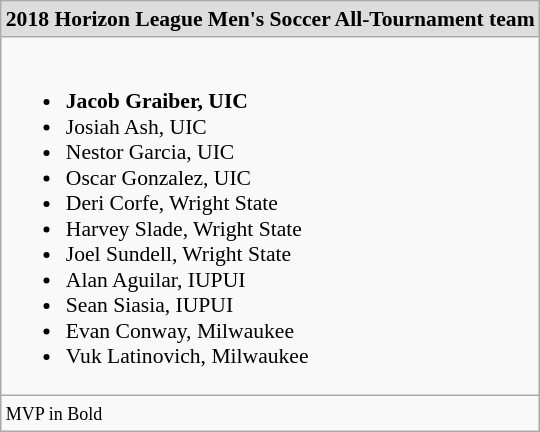<table class="wikitable" style="white-space:nowrap; font-size:90%;">
<tr>
<td colspan="7" style="text-align:center; background:#ddd;"><strong>2018 Horizon League Men's Soccer All-Tournament team</strong></td>
</tr>
<tr>
<td><br><ul><li><strong>Jacob Graiber, UIC</strong></li><li>Josiah Ash, UIC</li><li>Nestor Garcia, UIC</li><li>Oscar Gonzalez, UIC</li><li>Deri Corfe, Wright State</li><li>Harvey Slade, Wright State</li><li>Joel Sundell, Wright State</li><li>Alan Aguilar, IUPUI</li><li>Sean Siasia, IUPUI</li><li>Evan Conway, Milwaukee</li><li>Vuk Latinovich, Milwaukee</li></ul></td>
</tr>
<tr>
<td><small>MVP in Bold</small></td>
</tr>
</table>
